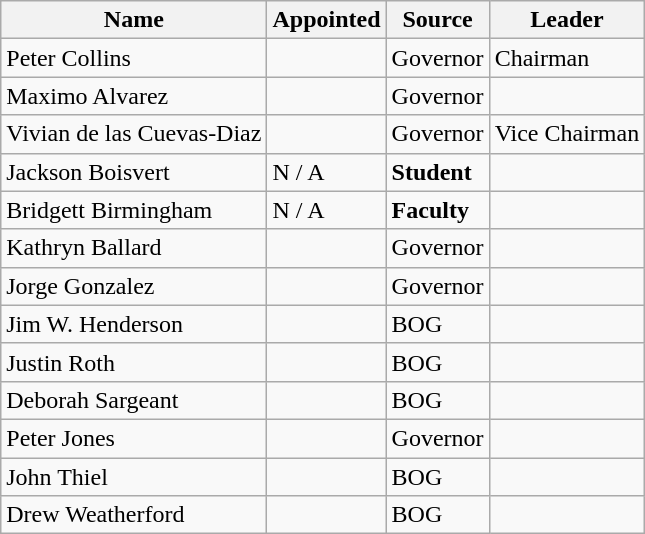<table class="wikitable sortable">
<tr>
<th><strong>Name</strong></th>
<th><strong>Appointed</strong></th>
<th><strong>Source</strong></th>
<th><strong>Leader</strong></th>
</tr>
<tr>
<td>Peter Collins</td>
<td></td>
<td>Governor</td>
<td>Chairman</td>
</tr>
<tr>
<td>Maximo Alvarez</td>
<td></td>
<td>Governor</td>
<td></td>
</tr>
<tr>
<td>Vivian de las Cuevas-Diaz</td>
<td></td>
<td>Governor</td>
<td>Vice Chairman</td>
</tr>
<tr>
<td>Jackson Boisvert</td>
<td>N / A</td>
<td><strong>Student</strong></td>
<td></td>
</tr>
<tr>
<td>Bridgett Birmingham</td>
<td>N / A</td>
<td><strong>Faculty</strong></td>
<td></td>
</tr>
<tr>
<td>Kathryn Ballard</td>
<td></td>
<td>Governor</td>
<td></td>
</tr>
<tr>
<td>Jorge Gonzalez</td>
<td></td>
<td>Governor</td>
<td></td>
</tr>
<tr>
<td>Jim W. Henderson</td>
<td></td>
<td>BOG</td>
<td></td>
</tr>
<tr>
<td>Justin Roth</td>
<td></td>
<td>BOG</td>
<td></td>
</tr>
<tr>
<td>Deborah Sargeant</td>
<td></td>
<td>BOG</td>
<td></td>
</tr>
<tr>
<td>Peter Jones</td>
<td></td>
<td>Governor</td>
<td></td>
</tr>
<tr>
<td>John Thiel</td>
<td></td>
<td>BOG</td>
<td></td>
</tr>
<tr>
<td>Drew Weatherford</td>
<td></td>
<td>BOG</td>
<td></td>
</tr>
</table>
